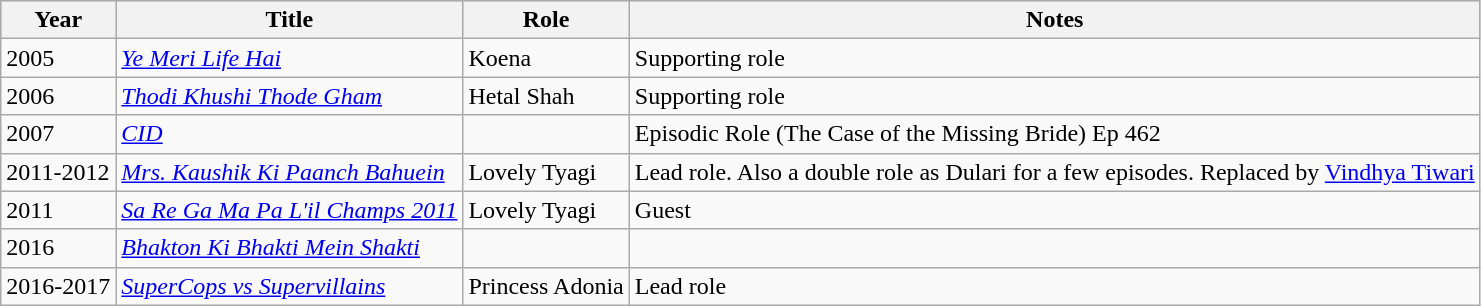<table class="wikitable sortable plainrowheaders">
<tr style="background:#ccc; text-align:center;">
<th scope="col">Year</th>
<th scope="col">Title</th>
<th scope="col">Role</th>
<th class="unsortable" scope="col">Notes</th>
</tr>
<tr>
<td>2005</td>
<td><em><a href='#'>Ye Meri Life Hai</a></em></td>
<td>Koena</td>
<td>Supporting role</td>
</tr>
<tr>
<td>2006</td>
<td><em><a href='#'>Thodi Khushi Thode Gham</a></em></td>
<td>Hetal Shah</td>
<td>Supporting role</td>
</tr>
<tr>
<td>2007</td>
<td><em><a href='#'>CID</a></em></td>
<td></td>
<td>Episodic Role  (The Case of the Missing Bride) Ep 462</td>
</tr>
<tr>
<td>2011-2012</td>
<td><em><a href='#'>Mrs. Kaushik Ki Paanch Bahuein</a></em></td>
<td>Lovely Tyagi</td>
<td>Lead role. Also a double role as Dulari for a few episodes. Replaced by <a href='#'>Vindhya Tiwari</a></td>
</tr>
<tr>
<td>2011</td>
<td><em><a href='#'>Sa Re Ga Ma Pa L'il Champs 2011</a></em></td>
<td>Lovely Tyagi</td>
<td>Guest</td>
</tr>
<tr>
<td>2016</td>
<td><em><a href='#'>Bhakton Ki Bhakti Mein Shakti</a></em></td>
<td></td>
<td></td>
</tr>
<tr>
<td>2016-2017</td>
<td><em><a href='#'>SuperCops vs Supervillains</a></em></td>
<td>Princess Adonia</td>
<td>Lead role</td>
</tr>
</table>
